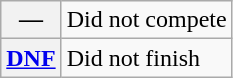<table class="wikitable">
<tr>
<th scope="row">—</th>
<td>Did not compete</td>
</tr>
<tr>
<th scope="row"><a href='#'>DNF</a></th>
<td>Did not finish</td>
</tr>
</table>
